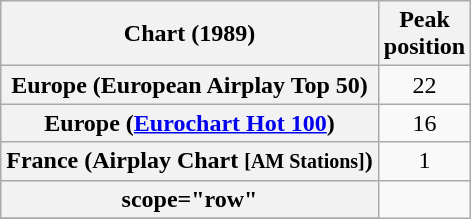<table class="wikitable sortable plainrowheaders">
<tr>
<th>Chart (1989)</th>
<th>Peak<br>position</th>
</tr>
<tr>
<th scope="row">Europe (European Airplay Top 50)</th>
<td align="center">22</td>
</tr>
<tr>
<th scope="row">Europe (<a href='#'>Eurochart Hot 100</a>)</th>
<td align="center">16</td>
</tr>
<tr>
<th scope="row">France (Airplay Chart <small>[AM Stations]</small>)</th>
<td align="center">1</td>
</tr>
<tr>
<th>scope="row"</th>
</tr>
<tr>
</tr>
</table>
